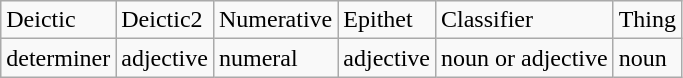<table class="wikitable">
<tr>
<td>Deictic</td>
<td>Deictic2</td>
<td>Numerative</td>
<td>Epithet</td>
<td>Classifier</td>
<td>Thing</td>
</tr>
<tr>
<td>determiner</td>
<td>adjective</td>
<td>numeral</td>
<td>adjective</td>
<td>noun or adjective</td>
<td>noun</td>
</tr>
</table>
